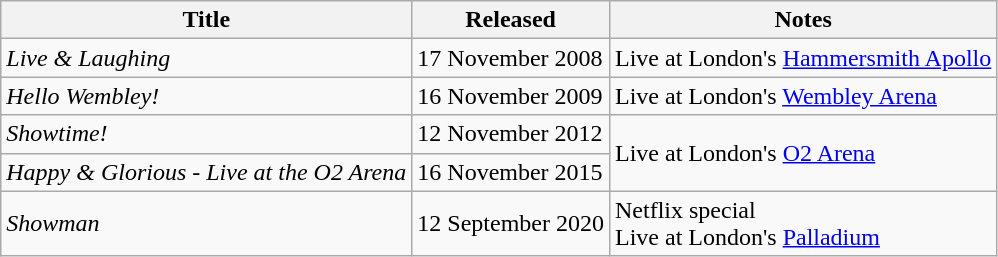<table class="wikitable">
<tr>
<th>Title</th>
<th>Released</th>
<th>Notes</th>
</tr>
<tr>
<td><em>Live & Laughing</em></td>
<td>17 November 2008</td>
<td>Live at London's <a href='#'>Hammersmith Apollo</a></td>
</tr>
<tr>
<td><em>Hello Wembley!</em></td>
<td>16 November 2009</td>
<td>Live at London's <a href='#'>Wembley Arena</a></td>
</tr>
<tr>
<td><em>Showtime!</em></td>
<td>12 November 2012</td>
<td rowspan="2">Live at London's <a href='#'>O2 Arena</a></td>
</tr>
<tr>
<td><em>Happy & Glorious - Live at the O2 Arena</em></td>
<td>16 November 2015</td>
</tr>
<tr>
<td><em>Showman</em></td>
<td>12 September 2020</td>
<td>Netflix special<br>Live at London's <a href='#'>Palladium</a></td>
</tr>
</table>
